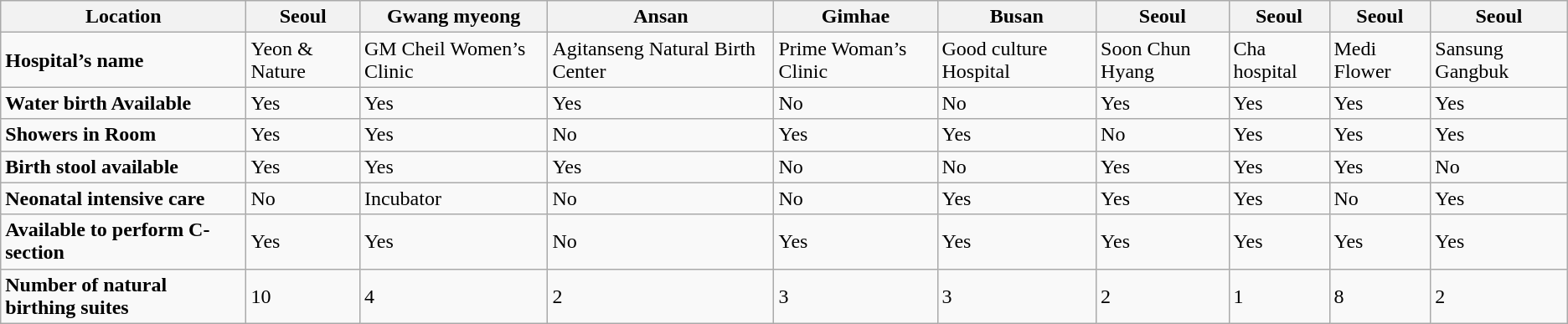<table class="wikitable">
<tr>
<th>Location</th>
<th>Seoul</th>
<th>Gwang  myeong</th>
<th>Ansan</th>
<th>Gimhae</th>
<th>Busan</th>
<th>Seoul</th>
<th>Seoul</th>
<th>Seoul</th>
<th>Seoul</th>
</tr>
<tr>
<td><strong>Hospital’s name</strong></td>
<td>Yeon  & Nature</td>
<td>GM Cheil Women’s Clinic</td>
<td>Agitanseng  Natural Birth Center</td>
<td>Prime Woman’s Clinic</td>
<td>Good  culture Hospital</td>
<td>Soon Chun  Hyang</td>
<td>Cha hospital</td>
<td>Medi Flower</td>
<td>Sansung  Gangbuk</td>
</tr>
<tr>
<td><strong>Water  birth Available</strong></td>
<td>Yes</td>
<td>Yes</td>
<td>Yes</td>
<td>No</td>
<td>No</td>
<td>Yes</td>
<td>Yes</td>
<td>Yes</td>
<td>Yes</td>
</tr>
<tr>
<td><strong>Showers in Room</strong></td>
<td>Yes</td>
<td>Yes</td>
<td>No</td>
<td>Yes</td>
<td>Yes</td>
<td>No</td>
<td>Yes</td>
<td>Yes</td>
<td>Yes</td>
</tr>
<tr>
<td><strong>Birth stool available</strong></td>
<td>Yes</td>
<td>Yes</td>
<td>Yes</td>
<td>No</td>
<td>No</td>
<td>Yes</td>
<td>Yes</td>
<td>Yes</td>
<td>No</td>
</tr>
<tr>
<td><strong>Neonatal  intensive care</strong></td>
<td>No</td>
<td>Incubator</td>
<td>No</td>
<td>No</td>
<td>Yes</td>
<td>Yes</td>
<td>Yes</td>
<td>No</td>
<td>Yes</td>
</tr>
<tr>
<td><strong>Available to perform C-section</strong></td>
<td>Yes</td>
<td>Yes</td>
<td>No</td>
<td>Yes</td>
<td>Yes</td>
<td>Yes</td>
<td>Yes</td>
<td>Yes</td>
<td>Yes</td>
</tr>
<tr>
<td><strong>Number of natural birthing suites</strong></td>
<td>10</td>
<td>4</td>
<td>2</td>
<td>3</td>
<td>3</td>
<td>2</td>
<td>1</td>
<td>8</td>
<td>2</td>
</tr>
</table>
